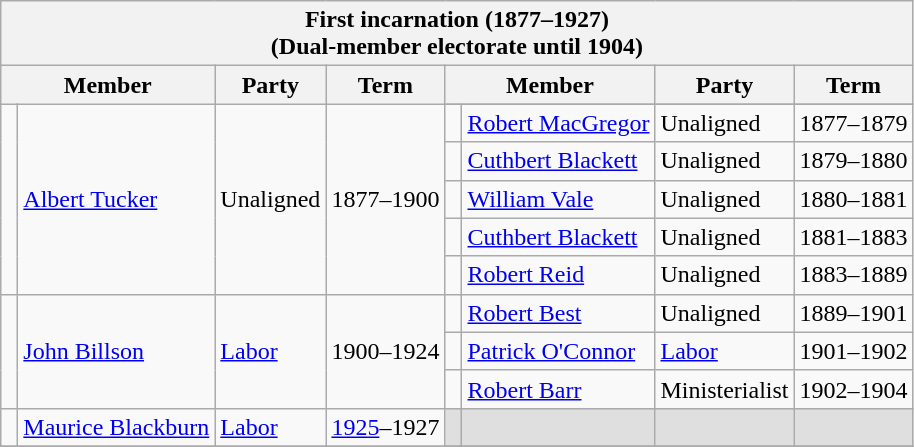<table class="wikitable">
<tr>
<th colspan="8">First incarnation (1877–1927)<br>(Dual-member electorate until 1904)</th>
</tr>
<tr>
<th colspan="2">Member</th>
<th>Party</th>
<th>Term</th>
<th colspan="2">Member</th>
<th>Party</th>
<th>Term</th>
</tr>
<tr>
<td rowspan=7 > </td>
<td rowspan=7><a href='#'>Albert Tucker</a></td>
<td rowspan=7>Unaligned</td>
<td rowspan=7>1877–1900</td>
</tr>
<tr>
<td> </td>
<td><a href='#'>Robert MacGregor</a></td>
<td>Unaligned</td>
<td>1877–1879</td>
</tr>
<tr>
<td> </td>
<td><a href='#'>Cuthbert Blackett</a></td>
<td>Unaligned</td>
<td>1879–1880</td>
</tr>
<tr>
<td> </td>
<td><a href='#'>William Vale</a></td>
<td>Unaligned</td>
<td>1880–1881</td>
</tr>
<tr>
<td> </td>
<td><a href='#'>Cuthbert Blackett</a></td>
<td>Unaligned</td>
<td>1881–1883</td>
</tr>
<tr>
<td> </td>
<td><a href='#'>Robert Reid</a></td>
<td>Unaligned</td>
<td>1883–1889</td>
</tr>
<tr>
<td rowspan="2" > </td>
<td rowspan="2"><a href='#'>Robert Best</a></td>
<td rowspan="2">Unaligned</td>
<td rowspan="2">1889–1901</td>
</tr>
<tr>
<td rowspan="4" > </td>
<td rowspan="4"><a href='#'>John Billson</a></td>
<td rowspan="4"><a href='#'>Labor</a></td>
<td rowspan="4">1900–1924</td>
</tr>
<tr>
<td> </td>
<td><a href='#'>Patrick O'Connor</a></td>
<td><a href='#'>Labor</a></td>
<td>1901–1902</td>
</tr>
<tr>
<td> </td>
<td><a href='#'>Robert Barr</a></td>
<td>Ministerialist</td>
<td>1902–1904</td>
</tr>
<tr>
<td rowspan= 2  bgcolor=#DFDFDF> </td>
<td rowspan= 2  bgcolor=#DFDFDF> </td>
<td rowspan= 2  bgcolor=#DFDFDF> </td>
<td rowspan= 2  bgcolor=#DFDFDF> </td>
</tr>
<tr>
<td> </td>
<td><a href='#'>Maurice Blackburn</a></td>
<td><a href='#'>Labor</a></td>
<td><a href='#'>1925</a>–1927</td>
</tr>
<tr>
</tr>
</table>
